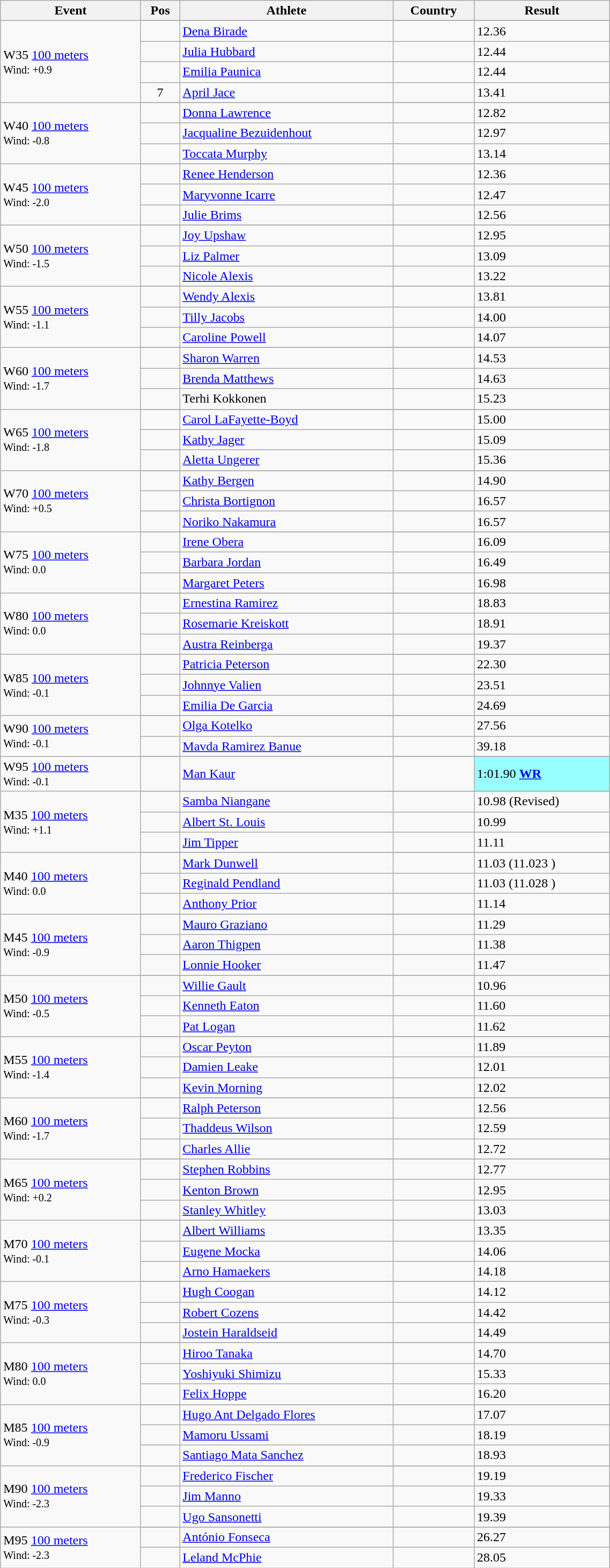<table class="wikitable" style="width:60%;">
<tr>
<th>Event</th>
<th>Pos</th>
<th>Athlete</th>
<th>Country</th>
<th>Result</th>
</tr>
<tr>
<td rowspan="5">W35 <a href='#'>100 meters</a><br><small>Wind: +0.9</small></td>
</tr>
<tr>
<td align=center></td>
<td align=left><a href='#'>Dena Birade</a></td>
<td align=left></td>
<td>12.36</td>
</tr>
<tr>
<td align=center></td>
<td align=left><a href='#'>Julia Hubbard</a></td>
<td align=left></td>
<td>12.44</td>
</tr>
<tr>
<td align=center></td>
<td align=left><a href='#'>Emilia Paunica</a></td>
<td align=left></td>
<td>12.44</td>
</tr>
<tr>
<td align=center>7</td>
<td align=left><a href='#'>April Jace</a></td>
<td align=left></td>
<td>13.41</td>
</tr>
<tr>
<td rowspan="4">W40 <a href='#'>100 meters</a><br><small>Wind: -0.8</small></td>
</tr>
<tr>
<td align=center></td>
<td align=left><a href='#'>Donna Lawrence</a></td>
<td align=left></td>
<td>12.82</td>
</tr>
<tr>
<td align=center></td>
<td align=left><a href='#'>Jacqualine Bezuidenhout</a></td>
<td align=left></td>
<td>12.97</td>
</tr>
<tr>
<td align=center></td>
<td align=left><a href='#'>Toccata Murphy</a></td>
<td align=left></td>
<td>13.14</td>
</tr>
<tr>
<td rowspan="4">W45 <a href='#'>100 meters</a><br><small>Wind: -2.0</small></td>
</tr>
<tr>
<td align=center></td>
<td align=left><a href='#'>Renee Henderson</a></td>
<td align=left></td>
<td>12.36</td>
</tr>
<tr>
<td align=center></td>
<td align=left><a href='#'>Maryvonne Icarre</a></td>
<td align=left></td>
<td>12.47</td>
</tr>
<tr>
<td align=center></td>
<td align=left><a href='#'>Julie Brims</a></td>
<td align=left></td>
<td>12.56</td>
</tr>
<tr>
<td rowspan="4">W50 <a href='#'>100 meters</a><br><small>Wind: -1.5</small></td>
</tr>
<tr>
<td align=center></td>
<td align=left><a href='#'>Joy Upshaw</a></td>
<td align=left></td>
<td>12.95</td>
</tr>
<tr>
<td align=center></td>
<td align=left><a href='#'>Liz Palmer</a></td>
<td align=left></td>
<td>13.09</td>
</tr>
<tr>
<td align=center></td>
<td align=left><a href='#'>Nicole Alexis</a></td>
<td align=left></td>
<td>13.22</td>
</tr>
<tr>
<td rowspan="4">W55 <a href='#'>100 meters</a><br><small>Wind: -1.1</small></td>
</tr>
<tr>
<td align=center></td>
<td align=left><a href='#'>Wendy Alexis</a></td>
<td align=left></td>
<td>13.81</td>
</tr>
<tr>
<td align=center></td>
<td align=left><a href='#'>Tilly Jacobs</a></td>
<td align=left></td>
<td>14.00</td>
</tr>
<tr>
<td align=center></td>
<td align=left><a href='#'>Caroline Powell</a></td>
<td align=left></td>
<td>14.07</td>
</tr>
<tr>
<td rowspan="4">W60 <a href='#'>100 meters</a><br><small>Wind: -1.7</small></td>
</tr>
<tr>
<td align=center></td>
<td align=left><a href='#'>Sharon Warren</a></td>
<td align=left></td>
<td>14.53</td>
</tr>
<tr>
<td align=center></td>
<td align=left><a href='#'>Brenda Matthews</a></td>
<td align=left></td>
<td>14.63</td>
</tr>
<tr>
<td align=center></td>
<td align=left>Terhi Kokkonen</td>
<td align=left></td>
<td>15.23</td>
</tr>
<tr>
<td rowspan="4">W65 <a href='#'>100 meters</a><br><small>Wind: -1.8</small></td>
</tr>
<tr>
<td align=center></td>
<td align=left><a href='#'>Carol LaFayette-Boyd</a></td>
<td align=left></td>
<td>15.00</td>
</tr>
<tr>
<td align=center></td>
<td align=left><a href='#'>Kathy Jager</a></td>
<td align=left></td>
<td>15.09</td>
</tr>
<tr>
<td align=center></td>
<td align=left><a href='#'>Aletta Ungerer</a></td>
<td align=left></td>
<td>15.36</td>
</tr>
<tr>
<td rowspan="4">W70 <a href='#'>100 meters</a><br><small>Wind: +0.5</small></td>
</tr>
<tr>
<td align=center></td>
<td align=left><a href='#'>Kathy Bergen</a></td>
<td align=left></td>
<td>14.90</td>
</tr>
<tr>
<td align=center></td>
<td align=left><a href='#'>Christa Bortignon</a></td>
<td align=left></td>
<td>16.57</td>
</tr>
<tr>
<td align=center></td>
<td align=left><a href='#'>Noriko Nakamura</a></td>
<td align=left></td>
<td>16.57</td>
</tr>
<tr>
<td rowspan="4">W75 <a href='#'>100 meters</a><br><small>Wind: 0.0</small></td>
</tr>
<tr>
<td align=center></td>
<td align=left><a href='#'>Irene Obera</a></td>
<td align=left></td>
<td>16.09</td>
</tr>
<tr>
<td align=center></td>
<td align=left><a href='#'>Barbara Jordan</a></td>
<td align=left></td>
<td>16.49</td>
</tr>
<tr>
<td align=center></td>
<td align=left><a href='#'>Margaret Peters</a></td>
<td align=left></td>
<td>16.98</td>
</tr>
<tr>
<td rowspan="4">W80 <a href='#'>100 meters</a><br><small>Wind: 0.0</small></td>
</tr>
<tr>
<td align=center></td>
<td align=left><a href='#'>Ernestina Ramirez</a></td>
<td align=left></td>
<td>18.83</td>
</tr>
<tr>
<td align=center></td>
<td align=left><a href='#'>Rosemarie Kreiskott</a></td>
<td align=left></td>
<td>18.91</td>
</tr>
<tr>
<td align=center></td>
<td align=left><a href='#'>Austra Reinberga</a></td>
<td align=left></td>
<td>19.37</td>
</tr>
<tr>
<td rowspan="4">W85 <a href='#'>100 meters</a><br><small>Wind: -0.1</small></td>
</tr>
<tr>
<td align=center></td>
<td align=left><a href='#'>Patricia Peterson</a></td>
<td align=left></td>
<td>22.30</td>
</tr>
<tr>
<td align=center></td>
<td align=left><a href='#'>Johnnye Valien</a></td>
<td align=left></td>
<td>23.51</td>
</tr>
<tr>
<td align=center></td>
<td align=left><a href='#'>Emilia De Garcia</a></td>
<td align=left></td>
<td>24.69</td>
</tr>
<tr>
<td rowspan="3">W90 <a href='#'>100 meters</a><br><small>Wind: -0.1</small></td>
</tr>
<tr>
<td align=center></td>
<td align=left><a href='#'>Olga Kotelko</a></td>
<td align=left></td>
<td>27.56</td>
</tr>
<tr>
<td align=center></td>
<td align=left><a href='#'>Mavda Ramirez Banue</a></td>
<td align=left></td>
<td>39.18</td>
</tr>
<tr>
<td rowspan="2">W95 <a href='#'>100 meters</a><br><small>Wind: -0.1</small></td>
</tr>
<tr>
<td align=center></td>
<td align=left><a href='#'>Man Kaur</a></td>
<td align=left></td>
<td bgcolor=#97ffff>1:01.90 <strong><a href='#'>WR</a></strong></td>
</tr>
<tr>
<td rowspan="4">M35 <a href='#'>100 meters</a><br><small>Wind: +1.1</small></td>
</tr>
<tr>
<td align=center></td>
<td align=left><a href='#'>Samba Niangane</a></td>
<td align=left></td>
<td>10.98 (Revised)</td>
</tr>
<tr>
<td align=center></td>
<td align=left><a href='#'>Albert St. Louis</a></td>
<td align=left></td>
<td>10.99</td>
</tr>
<tr>
<td align=center></td>
<td align=left><a href='#'>Jim Tipper</a></td>
<td align=left></td>
<td>11.11</td>
</tr>
<tr>
<td rowspan="4">M40 <a href='#'>100 meters</a><br><small>Wind: 0.0</small></td>
</tr>
<tr>
<td align=center></td>
<td align=left><a href='#'>Mark Dunwell</a></td>
<td align=left></td>
<td>11.03 (11.023 )</td>
</tr>
<tr>
<td align=center></td>
<td align=left><a href='#'>Reginald Pendland</a></td>
<td align=left></td>
<td>11.03 (11.028 )</td>
</tr>
<tr>
<td align=center></td>
<td align=left><a href='#'>Anthony Prior</a></td>
<td align=left></td>
<td>11.14</td>
</tr>
<tr>
<td rowspan="4">M45 <a href='#'>100 meters</a><br><small>Wind: -0.9</small></td>
</tr>
<tr>
<td align=center></td>
<td align=left><a href='#'>Mauro Graziano</a></td>
<td align=left></td>
<td>11.29</td>
</tr>
<tr>
<td align=center></td>
<td align=left><a href='#'>Aaron Thigpen</a></td>
<td align=left></td>
<td>11.38</td>
</tr>
<tr>
<td align=center></td>
<td align=left><a href='#'>Lonnie Hooker</a></td>
<td align=left></td>
<td>11.47</td>
</tr>
<tr>
<td rowspan="4">M50 <a href='#'>100 meters</a><br><small>Wind: -0.5</small></td>
</tr>
<tr>
<td align=center></td>
<td align=left><a href='#'>Willie Gault</a></td>
<td align=left></td>
<td>10.96</td>
</tr>
<tr>
<td align=center></td>
<td align=left><a href='#'>Kenneth Eaton</a></td>
<td align=left></td>
<td>11.60</td>
</tr>
<tr>
<td align=center></td>
<td align=left><a href='#'>Pat Logan</a></td>
<td align=left></td>
<td>11.62</td>
</tr>
<tr>
<td rowspan="4">M55 <a href='#'>100 meters</a><br><small>Wind: -1.4</small></td>
</tr>
<tr>
<td align=center></td>
<td align=left><a href='#'>Oscar Peyton</a></td>
<td align=left></td>
<td>11.89</td>
</tr>
<tr>
<td align=center></td>
<td align=left><a href='#'>Damien Leake</a></td>
<td align=left></td>
<td>12.01</td>
</tr>
<tr>
<td align=center></td>
<td align=left><a href='#'>Kevin Morning</a></td>
<td align=left></td>
<td>12.02</td>
</tr>
<tr>
<td rowspan="4">M60 <a href='#'>100 meters</a><br><small>Wind: -1.7</small></td>
</tr>
<tr>
<td align=center></td>
<td align=left><a href='#'>Ralph Peterson</a></td>
<td align=left></td>
<td>12.56</td>
</tr>
<tr>
<td align=center></td>
<td align=left><a href='#'>Thaddeus Wilson</a></td>
<td align=left></td>
<td>12.59</td>
</tr>
<tr>
<td align=center></td>
<td align=left><a href='#'>Charles Allie</a></td>
<td align=left></td>
<td>12.72</td>
</tr>
<tr>
<td rowspan="4">M65 <a href='#'>100 meters</a><br><small>Wind: +0.2</small></td>
</tr>
<tr>
<td align=center></td>
<td align=left><a href='#'>Stephen Robbins</a></td>
<td align=left></td>
<td>12.77</td>
</tr>
<tr>
<td align=center></td>
<td align=left><a href='#'>Kenton Brown</a></td>
<td align=left></td>
<td>12.95</td>
</tr>
<tr>
<td align=center></td>
<td align=left><a href='#'>Stanley Whitley</a></td>
<td align=left></td>
<td>13.03</td>
</tr>
<tr>
<td rowspan="4">M70 <a href='#'>100 meters</a><br><small>Wind: -0.1</small></td>
</tr>
<tr>
<td align=center></td>
<td align=left><a href='#'>Albert Williams</a></td>
<td align=left></td>
<td>13.35</td>
</tr>
<tr>
<td align=center></td>
<td align=left><a href='#'>Eugene Mocka</a></td>
<td align=left></td>
<td>14.06</td>
</tr>
<tr>
<td align=center></td>
<td align=left><a href='#'>Arno Hamaekers</a></td>
<td align=left></td>
<td>14.18</td>
</tr>
<tr>
<td rowspan="4">M75 <a href='#'>100 meters</a><br><small>Wind: -0.3</small></td>
</tr>
<tr>
<td align=center></td>
<td align=left><a href='#'>Hugh Coogan</a></td>
<td align=left></td>
<td>14.12</td>
</tr>
<tr>
<td align=center></td>
<td align=left><a href='#'>Robert Cozens</a></td>
<td align=left></td>
<td>14.42</td>
</tr>
<tr>
<td align=center></td>
<td align=left><a href='#'>Jostein Haraldseid</a></td>
<td align=left></td>
<td>14.49</td>
</tr>
<tr>
<td rowspan="4">M80 <a href='#'>100 meters</a><br><small>Wind: 0.0</small></td>
</tr>
<tr>
<td align=center></td>
<td align=left><a href='#'>Hiroo Tanaka</a></td>
<td align=left></td>
<td>14.70</td>
</tr>
<tr>
<td align=center></td>
<td align=left><a href='#'>Yoshiyuki Shimizu</a></td>
<td align=left></td>
<td>15.33</td>
</tr>
<tr>
<td align=center></td>
<td align=left><a href='#'>Felix Hoppe</a></td>
<td align=left></td>
<td>16.20</td>
</tr>
<tr>
<td rowspan="4">M85 <a href='#'>100 meters</a><br><small>Wind: -0.9</small></td>
</tr>
<tr>
<td align=center></td>
<td align=left><a href='#'>Hugo Ant Delgado Flores</a></td>
<td align=left></td>
<td>17.07</td>
</tr>
<tr>
<td align=center></td>
<td align=left><a href='#'>Mamoru Ussami</a></td>
<td align=left></td>
<td>18.19</td>
</tr>
<tr>
<td align=center></td>
<td align=left><a href='#'>Santiago Mata Sanchez</a></td>
<td align=left></td>
<td>18.93</td>
</tr>
<tr>
<td rowspan="4">M90 <a href='#'>100 meters</a><br><small>Wind: -2.3</small></td>
</tr>
<tr>
<td align=center></td>
<td align=left><a href='#'>Frederico Fischer</a></td>
<td align=left></td>
<td>19.19</td>
</tr>
<tr>
<td align=center></td>
<td align=left><a href='#'>Jim Manno</a></td>
<td align=left></td>
<td>19.33</td>
</tr>
<tr>
<td align=center></td>
<td align=left><a href='#'>Ugo Sansonetti</a></td>
<td align=left></td>
<td>19.39</td>
</tr>
<tr>
<td rowspan="3">M95 <a href='#'>100 meters</a><br><small>Wind: -2.3</small></td>
</tr>
<tr>
<td align=center></td>
<td align=left><a href='#'>António Fonseca</a></td>
<td align=left></td>
<td>26.27</td>
</tr>
<tr>
<td align=center></td>
<td align=left><a href='#'>Leland McPhie</a></td>
<td align=left></td>
<td>28.05</td>
</tr>
</table>
